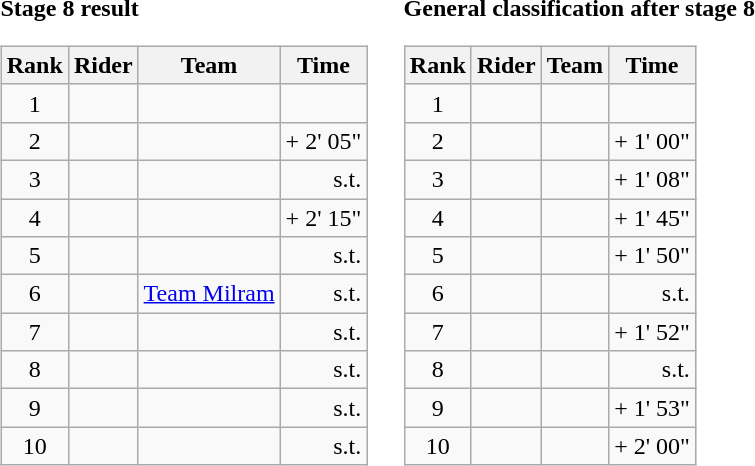<table>
<tr>
<td><strong>Stage 8 result</strong><br><table class="wikitable">
<tr>
<th scope="col">Rank</th>
<th scope="col">Rider</th>
<th scope="col">Team</th>
<th scope="col">Time</th>
</tr>
<tr>
<td style="text-align:center;">1</td>
<td></td>
<td></td>
<td style="text-align:right;"></td>
</tr>
<tr>
<td style="text-align:center;">2</td>
<td></td>
<td></td>
<td align="right">+ 2' 05"</td>
</tr>
<tr>
<td style="text-align:center;">3</td>
<td></td>
<td></td>
<td style="text-align:right;">s.t.</td>
</tr>
<tr>
<td style="text-align:center;">4</td>
<td> </td>
<td></td>
<td style="text-align:right;">+ 2' 15"</td>
</tr>
<tr>
<td style="text-align:center;">5</td>
<td></td>
<td></td>
<td style="text-align:right;">s.t.</td>
</tr>
<tr>
<td style="text-align:center;">6</td>
<td></td>
<td><a href='#'>Team Milram</a></td>
<td style="text-align:right;">s.t.</td>
</tr>
<tr>
<td style="text-align:center;">7</td>
<td></td>
<td></td>
<td style="text-align:right;">s.t.</td>
</tr>
<tr>
<td style="text-align:center;">8</td>
<td></td>
<td></td>
<td style="text-align:right;">s.t.</td>
</tr>
<tr>
<td style="text-align:center;">9</td>
<td></td>
<td></td>
<td style="text-align:right;">s.t.</td>
</tr>
<tr>
<td style="text-align:center;">10</td>
<td></td>
<td></td>
<td style="text-align:right;">s.t.</td>
</tr>
</table>
</td>
<td></td>
<td><strong>General classification after stage 8</strong><br><table class="wikitable">
<tr>
<th scope="col">Rank</th>
<th scope="col">Rider</th>
<th scope="col">Team</th>
<th scope="col">Time</th>
</tr>
<tr>
<td style="text-align:center;">1</td>
<td> </td>
<td></td>
<td style="text-align:right;"></td>
</tr>
<tr>
<td style="text-align:center;">2</td>
<td></td>
<td></td>
<td align="right">+ 1' 00"</td>
</tr>
<tr>
<td style="text-align:center;">3</td>
<td></td>
<td></td>
<td style="text-align:right;">+ 1' 08"</td>
</tr>
<tr>
<td style="text-align:center;">4</td>
<td></td>
<td></td>
<td style="text-align:right;">+ 1' 45"</td>
</tr>
<tr>
<td style="text-align:center;">5</td>
<td> </td>
<td></td>
<td style="text-align:right;">+ 1' 50"</td>
</tr>
<tr>
<td style="text-align:center;">6</td>
<td></td>
<td></td>
<td style="text-align:right;">s.t.</td>
</tr>
<tr>
<td style="text-align:center;">7</td>
<td></td>
<td></td>
<td style="text-align:right;">+ 1' 52"</td>
</tr>
<tr>
<td style="text-align:center;">8</td>
<td></td>
<td></td>
<td style="text-align:right;">s.t.</td>
</tr>
<tr>
<td style="text-align:center;">9</td>
<td></td>
<td></td>
<td style="text-align:right;">+ 1' 53"</td>
</tr>
<tr>
<td style="text-align:center;">10</td>
<td></td>
<td></td>
<td style="text-align:right;">+ 2' 00"</td>
</tr>
</table>
</td>
</tr>
</table>
